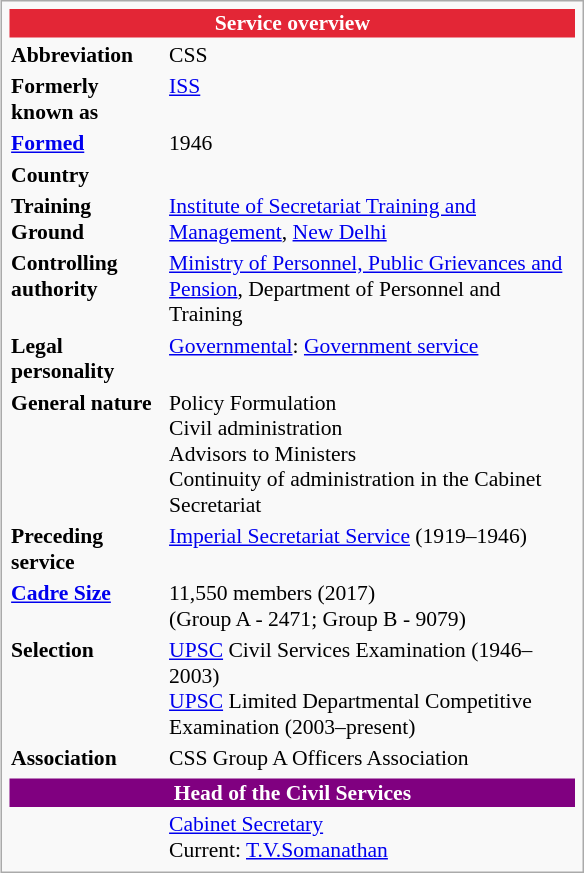<table class="infobox" style="font-size: 90%; text-align: left; width: 27em">
<tr>
<th cellpadding="1" colspan="12" style="background:#E32636; color:#FFFFFF; text-align: center">Service overview</th>
</tr>
<tr>
<td><strong>Abbreviation</strong></td>
<td>CSS</td>
</tr>
<tr>
<td><strong>Formerly known as</strong></td>
<td><a href='#'>ISS</a></td>
</tr>
<tr>
<td><strong><a href='#'>Formed</a></strong></td>
<td>1946</td>
</tr>
<tr>
<td><strong>Country</strong></td>
<td></td>
</tr>
<tr>
<td><strong>Training Ground</strong></td>
<td><a href='#'>Institute of Secretariat Training and Management</a>, <a href='#'>New Delhi</a></td>
</tr>
<tr>
<td><strong>Controlling authority</strong></td>
<td><a href='#'>Ministry of Personnel, Public Grievances and Pension</a>, Department of Personnel and Training</td>
</tr>
<tr>
<td><strong>Legal personality</strong></td>
<td><a href='#'>Governmental</a>: <a href='#'>Government service</a></td>
</tr>
<tr>
<td><strong>General nature</strong></td>
<td>Policy Formulation<br>Civil administration<br>Advisors to Ministers<br>Continuity of administration in the Cabinet Secretariat</td>
</tr>
<tr>
<td><strong>Preceding service</strong></td>
<td><a href='#'>Imperial Secretariat Service</a> (1919–1946)</td>
</tr>
<tr>
<td><strong><a href='#'>Cadre Size</a></strong></td>
<td>11,550 members (2017)<br>(Group A - 2471; Group B - 9079)</td>
</tr>
<tr>
<td><strong>Selection</strong></td>
<td><a href='#'>UPSC</a> Civil Services Examination (1946–2003)<br><a href='#'>UPSC</a> Limited Departmental Competitive Examination (2003–present)</td>
</tr>
<tr>
<td><strong>Association</strong></td>
<td>CSS Group A Officers Association</td>
</tr>
<tr>
</tr>
<tr>
<th cellpadding="1" colspan="12" style="background:#800080; color:#FFFFFF; text-align: center">Head of the Civil Services</th>
</tr>
<tr>
<td></td>
<td><a href='#'>Cabinet Secretary</a><br> Current: <a href='#'>T.V.Somanathan</a></td>
</tr>
</table>
